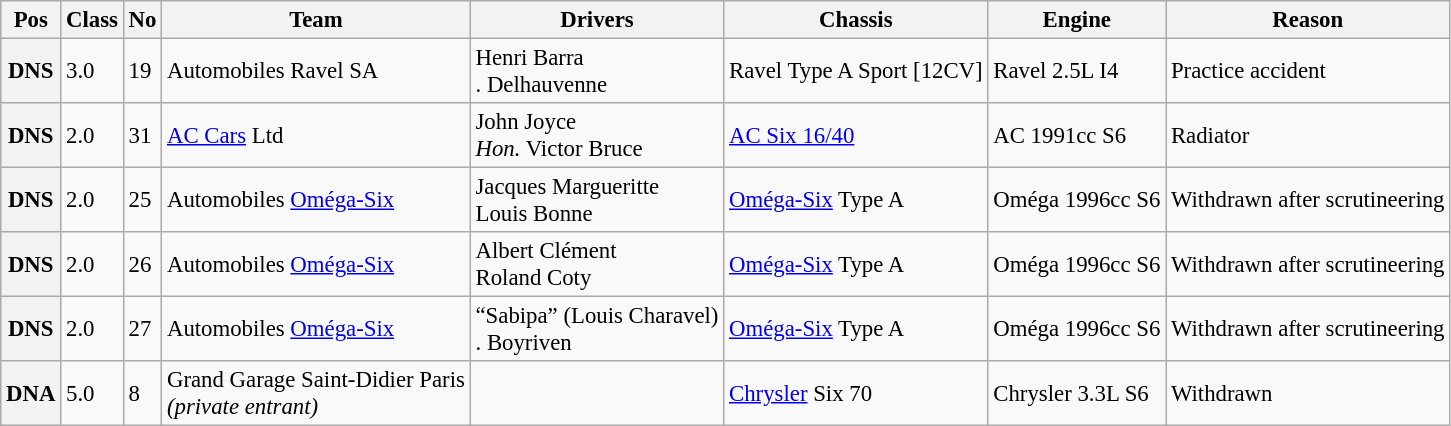<table class="wikitable" style="font-size: 95%;">
<tr>
<th>Pos</th>
<th>Class</th>
<th>No</th>
<th>Team</th>
<th>Drivers</th>
<th>Chassis</th>
<th>Engine</th>
<th>Reason</th>
</tr>
<tr>
<th>DNS</th>
<td>3.0</td>
<td>19</td>
<td> Automobiles Ravel SA</td>
<td> Henri Barra<br> . Delhauvenne</td>
<td>Ravel Type A Sport [12CV]</td>
<td>Ravel 2.5L I4</td>
<td>Practice accident</td>
</tr>
<tr>
<th>DNS</th>
<td>2.0</td>
<td>31</td>
<td> <a href='#'>AC Cars</a> Ltd</td>
<td> John Joyce<br> <em>Hon.</em> Victor Bruce</td>
<td><a href='#'>AC Six 16/40</a></td>
<td>AC 1991cc S6</td>
<td>Radiator</td>
</tr>
<tr>
<th>DNS</th>
<td>2.0</td>
<td>25</td>
<td> Automobiles <a href='#'>Oméga-Six</a></td>
<td> Jacques Margueritte<br> Louis Bonne</td>
<td><a href='#'>Oméga-Six</a> Type A</td>
<td>Oméga 1996cc S6</td>
<td>Withdrawn after scrutineering</td>
</tr>
<tr>
<th>DNS</th>
<td>2.0</td>
<td>26</td>
<td> Automobiles <a href='#'>Oméga-Six</a></td>
<td> Albert Clément<br> Roland Coty</td>
<td><a href='#'>Oméga-Six</a> Type A</td>
<td>Oméga 1996cc S6</td>
<td>Withdrawn after scrutineering</td>
</tr>
<tr>
<th>DNS</th>
<td>2.0</td>
<td>27</td>
<td> Automobiles <a href='#'>Oméga-Six</a></td>
<td> “Sabipa” (Louis Charavel)<br> . Boyriven</td>
<td><a href='#'>Oméga-Six</a> Type A</td>
<td>Oméga 1996cc S6</td>
<td>Withdrawn after scrutineering</td>
</tr>
<tr>
<th>DNA</th>
<td>5.0</td>
<td>8</td>
<td> Grand Garage Saint-Didier Paris<br><em>(private entrant)</em></td>
<td></td>
<td><a href='#'>Chrysler</a> Six 70</td>
<td>Chrysler 3.3L S6</td>
<td>Withdrawn</td>
</tr>
</table>
